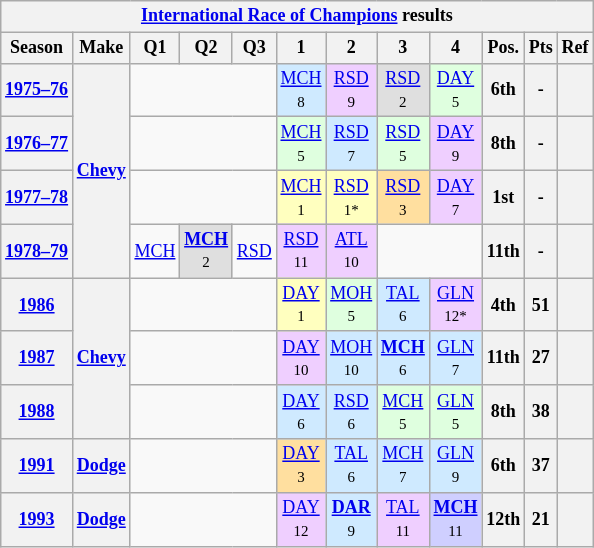<table class="wikitable" style="text-align:center; font-size:75%">
<tr>
<th colspan=12><a href='#'>International Race of Champions</a> results</th>
</tr>
<tr>
<th>Season</th>
<th>Make</th>
<th>Q1</th>
<th>Q2</th>
<th>Q3</th>
<th>1</th>
<th>2</th>
<th>3</th>
<th>4</th>
<th>Pos.</th>
<th>Pts</th>
<th>Ref</th>
</tr>
<tr>
<th><a href='#'>1975–76</a></th>
<th rowspan=4><a href='#'>Chevy</a></th>
<td colspan=3></td>
<td style="background:#CFEAFF;"><a href='#'>MCH</a><br><small>8</small></td>
<td style="background:#EFCFFF;"><a href='#'>RSD</a><br><small>9</small></td>
<td style="background:#DFDFDF;"><a href='#'>RSD</a><br><small>2</small></td>
<td style="background:#DFFFDF;"><a href='#'>DAY</a><br><small>5</small></td>
<th>6th</th>
<th>-</th>
<th></th>
</tr>
<tr>
<th><a href='#'>1976–77</a></th>
<td colspan=3></td>
<td style="background:#DFFFDF;"><a href='#'>MCH</a><br><small>5</small></td>
<td style="background:#CFEAFF;"><a href='#'>RSD</a><br><small>7</small></td>
<td style="background:#DFFFDF;"><a href='#'>RSD</a><br><small>5</small></td>
<td style="background:#EFCFFF;"><a href='#'>DAY</a><br><small>9</small></td>
<th>8th</th>
<th>-</th>
<th></th>
</tr>
<tr>
<th><a href='#'>1977–78</a></th>
<td colspan=3></td>
<td style="background:#FFFFBF;"><a href='#'>MCH</a><br><small>1</small></td>
<td style="background:#FFFFBF;"><a href='#'>RSD</a><br><small>1*</small></td>
<td style="background:#FFDF9F;"><a href='#'>RSD</a><br><small>3</small></td>
<td style="background:#EFCFFF;"><a href='#'>DAY</a><br><small>7</small></td>
<th>1st</th>
<th>-</th>
<th></th>
</tr>
<tr>
<th><a href='#'>1978–79</a></th>
<td><a href='#'>MCH</a></td>
<td style="background:#DFDFDF;"><strong><a href='#'>MCH</a></strong><br><small>2</small></td>
<td><a href='#'>RSD</a></td>
<td style="background:#EFCFFF;"><a href='#'>RSD</a><br><small>11</small></td>
<td style="background:#EFCFFF;"><a href='#'>ATL</a><br><small>10</small></td>
<td colspan=2></td>
<th>11th</th>
<th>-</th>
<th></th>
</tr>
<tr>
<th><a href='#'>1986</a></th>
<th rowspan=3><a href='#'>Chevy</a></th>
<td colspan=3></td>
<td style="background:#FFFFBF;"><a href='#'>DAY</a><br><small>1</small></td>
<td style="background:#DFFFDF;"><a href='#'>MOH</a><br><small>5</small></td>
<td style="background:#CFEAFF;"><a href='#'>TAL</a><br><small>6</small></td>
<td style="background:#EFCFFF;"><a href='#'>GLN</a><br><small>12*</small></td>
<th>4th</th>
<th>51</th>
<th></th>
</tr>
<tr>
<th><a href='#'>1987</a></th>
<td colspan=3></td>
<td style="background:#EFCFFF;"><a href='#'>DAY</a><br><small>10</small></td>
<td style="background:#CFEAFF;"><a href='#'>MOH</a><br><small>10</small></td>
<td style="background:#CFEAFF;"><strong><a href='#'>MCH</a></strong><br><small>6</small></td>
<td style="background:#CFEAFF;"><a href='#'>GLN</a><br><small>7</small></td>
<th>11th</th>
<th>27</th>
<th></th>
</tr>
<tr>
<th><a href='#'>1988</a></th>
<td colspan=3></td>
<td style="background:#CFEAFF;"><a href='#'>DAY</a><br><small>6</small></td>
<td style="background:#CFEAFF;"><a href='#'>RSD</a><br><small>6</small></td>
<td style="background:#DFFFDF;"><a href='#'>MCH</a><br><small>5</small></td>
<td style="background:#DFFFDF;"><a href='#'>GLN</a><br><small>5</small></td>
<th>8th</th>
<th>38</th>
<th></th>
</tr>
<tr>
<th><a href='#'>1991</a></th>
<th><a href='#'>Dodge</a></th>
<td colspan=3></td>
<td style="background:#FFDF9F;"><a href='#'>DAY</a><br><small>3</small></td>
<td style="background:#CFEAFF;"><a href='#'>TAL</a><br><small>6</small></td>
<td style="background:#CFEAFF;"><a href='#'>MCH</a><br><small>7</small></td>
<td style="background:#CFEAFF;"><a href='#'>GLN</a><br><small>9</small></td>
<th>6th</th>
<th>37</th>
<th></th>
</tr>
<tr>
<th><a href='#'>1993</a></th>
<th><a href='#'>Dodge</a></th>
<td colspan=3></td>
<td style="background:#EFCFFF;"><a href='#'>DAY</a><br><small>12</small></td>
<td style="background:#CFEAFF;"><strong><a href='#'>DAR</a></strong><br><small>9</small></td>
<td style="background:#EFCFFF;"><a href='#'>TAL</a><br><small>11</small></td>
<td style="background:#CFCFFF;"><strong><a href='#'>MCH</a></strong><br><small>11</small></td>
<th>12th</th>
<th>21</th>
<th></th>
</tr>
</table>
